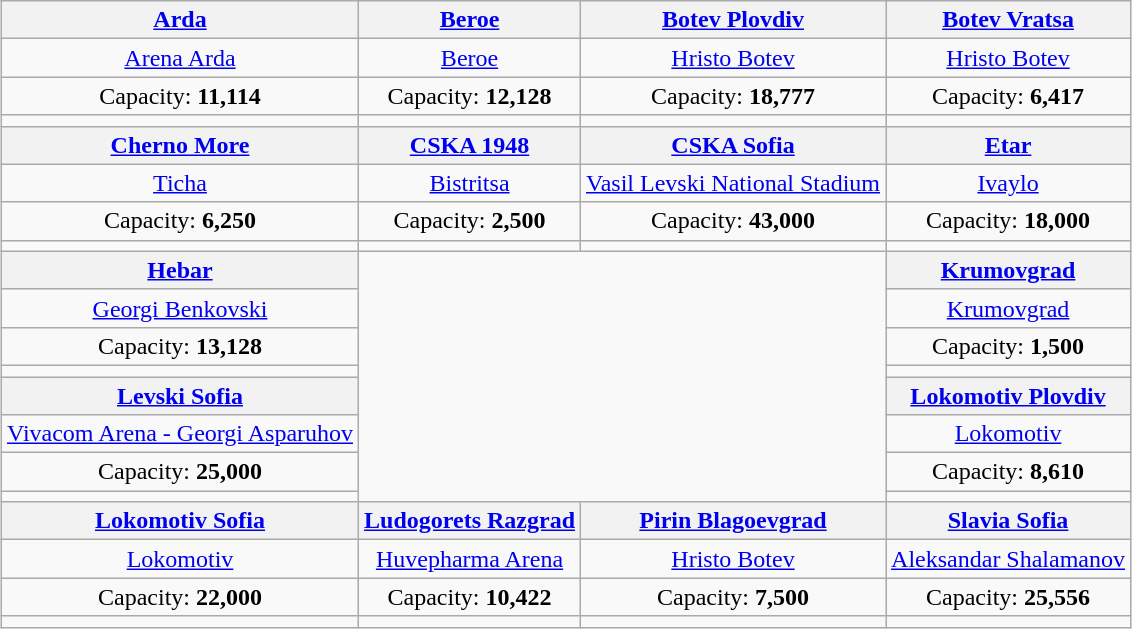<table class="wikitable" style="text-align:center; margin:0.5em auto;">
<tr>
<th><a href='#'>Arda</a></th>
<th><a href='#'>Beroe</a></th>
<th><a href='#'>Botev Plovdiv</a></th>
<th><a href='#'>Botev Vratsa</a></th>
</tr>
<tr>
<td><a href='#'>Arena Arda</a></td>
<td><a href='#'>Beroe</a></td>
<td><a href='#'>Hristo Botev</a></td>
<td><a href='#'>Hristo Botev</a></td>
</tr>
<tr>
<td>Capacity: <strong>11,114</strong></td>
<td>Capacity: <strong>12,128</strong></td>
<td>Capacity: <strong>18,777</strong></td>
<td>Capacity: <strong>6,417</strong></td>
</tr>
<tr>
<td></td>
<td></td>
<td></td>
<td></td>
</tr>
<tr>
<th><a href='#'>Cherno More</a></th>
<th><a href='#'>CSKA 1948</a></th>
<th><a href='#'>CSKA Sofia</a></th>
<th><a href='#'>Etar</a></th>
</tr>
<tr>
<td><a href='#'>Ticha</a></td>
<td><a href='#'>Bistritsa</a></td>
<td><a href='#'>Vasil Levski National Stadium</a></td>
<td><a href='#'>Ivaylo</a></td>
</tr>
<tr>
<td>Capacity: <strong>6,250</strong></td>
<td>Capacity: <strong>2,500</strong></td>
<td>Capacity: <strong>43,000</strong></td>
<td>Capacity: <strong>18,000</strong></td>
</tr>
<tr>
<td></td>
<td></td>
<td></td>
<td></td>
</tr>
<tr>
<th><a href='#'>Hebar</a></th>
<td colspan="2" rowspan="8"><br>
</td>
<th><a href='#'>Krumovgrad</a></th>
</tr>
<tr>
<td><a href='#'>Georgi Benkovski</a></td>
<td><a href='#'>Krumovgrad</a></td>
</tr>
<tr>
<td>Capacity: <strong>13,128</strong></td>
<td>Capacity: <strong>1,500</strong></td>
</tr>
<tr>
<td></td>
<td></td>
</tr>
<tr>
<th><a href='#'>Levski Sofia</a></th>
<th><a href='#'>Lokomotiv Plovdiv</a></th>
</tr>
<tr>
<td><a href='#'>Vivacom Arena - Georgi Asparuhov</a></td>
<td><a href='#'>Lokomotiv</a></td>
</tr>
<tr>
<td>Capacity: <strong>25,000</strong></td>
<td>Capacity: <strong>8,610</strong></td>
</tr>
<tr>
<td></td>
<td></td>
</tr>
<tr>
<th><a href='#'>Lokomotiv Sofia</a></th>
<th><a href='#'>Ludogorets Razgrad</a></th>
<th><a href='#'>Pirin Blagoevgrad</a></th>
<th><a href='#'>Slavia Sofia</a></th>
</tr>
<tr>
<td><a href='#'>Lokomotiv</a></td>
<td><a href='#'>Huvepharma Arena</a></td>
<td><a href='#'>Hristo Botev</a></td>
<td><a href='#'>Aleksandar Shalamanov</a></td>
</tr>
<tr>
<td>Capacity: <strong>22,000</strong></td>
<td>Capacity: <strong>10,422</strong></td>
<td>Capacity: <strong>7,500</strong></td>
<td>Capacity: <strong>25,556</strong></td>
</tr>
<tr>
<td></td>
<td></td>
<td></td>
<td></td>
</tr>
</table>
